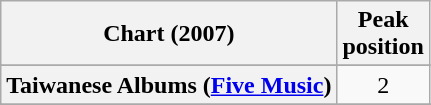<table class="wikitable sortable plainrowheaders" style="text-align:center">
<tr>
<th>Chart (2007)</th>
<th>Peak<br>position</th>
</tr>
<tr>
</tr>
<tr>
</tr>
<tr>
</tr>
<tr>
</tr>
<tr>
</tr>
<tr>
</tr>
<tr>
</tr>
<tr>
</tr>
<tr>
</tr>
<tr>
</tr>
<tr>
</tr>
<tr>
</tr>
<tr>
</tr>
<tr>
</tr>
<tr>
</tr>
<tr>
</tr>
<tr>
</tr>
<tr>
</tr>
<tr>
</tr>
<tr>
</tr>
<tr>
</tr>
<tr>
<th scope="row">Taiwanese Albums (<a href='#'>Five Music</a>)</th>
<td>2</td>
</tr>
<tr>
</tr>
<tr>
</tr>
<tr>
</tr>
<tr>
</tr>
<tr>
</tr>
<tr>
</tr>
</table>
